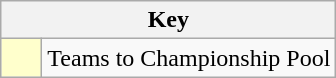<table class="wikitable" style="text-align: center;">
<tr>
<th colspan=2>Key</th>
</tr>
<tr>
<td style="background:#ffffcc; width:20px;"></td>
<td align=left>Teams to Championship Pool</td>
</tr>
</table>
